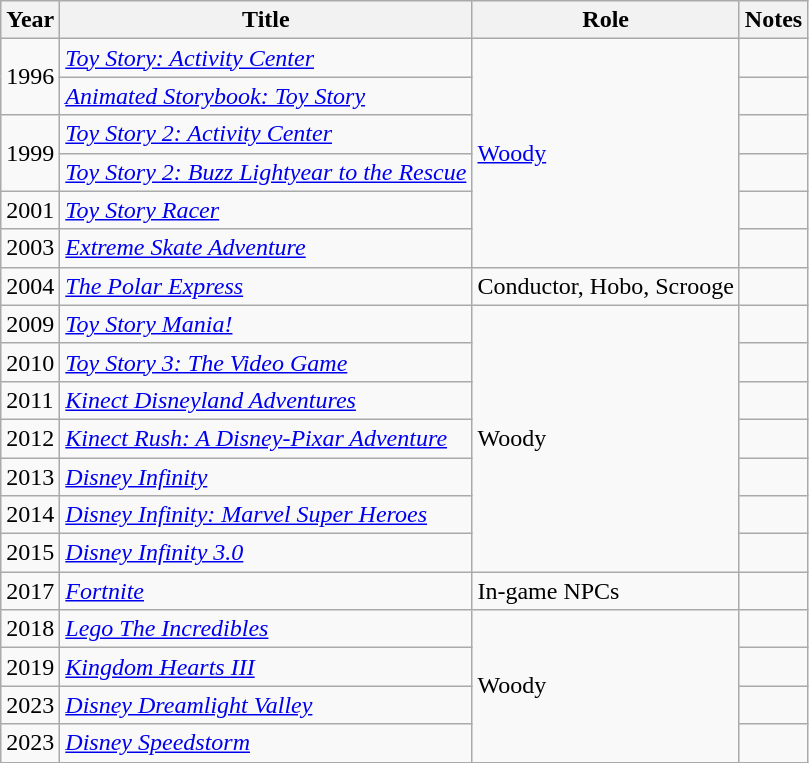<table class="wikitable sortable">
<tr>
<th>Year</th>
<th>Title</th>
<th>Role</th>
<th>Notes</th>
</tr>
<tr>
<td rowspan="2">1996</td>
<td><em><a href='#'>Toy Story: Activity Center</a></em></td>
<td rowspan="6"><a href='#'>Woody</a></td>
<td></td>
</tr>
<tr>
<td><em><a href='#'>Animated Storybook: Toy Story</a></em></td>
<td></td>
</tr>
<tr>
<td rowspan="2">1999</td>
<td><em><a href='#'>Toy Story 2: Activity Center</a></em></td>
<td></td>
</tr>
<tr>
<td><em><a href='#'>Toy Story 2: Buzz Lightyear to the Rescue</a></em></td>
<td></td>
</tr>
<tr>
<td>2001</td>
<td><em><a href='#'>Toy Story Racer</a></em></td>
<td></td>
</tr>
<tr>
<td>2003</td>
<td><em><a href='#'>Extreme Skate Adventure</a></em></td>
<td></td>
</tr>
<tr>
<td>2004</td>
<td><em><a href='#'>The Polar Express</a></em></td>
<td>Conductor, Hobo, Scrooge</td>
<td></td>
</tr>
<tr>
<td>2009</td>
<td><em><a href='#'>Toy Story Mania!</a></em></td>
<td rowspan="7">Woody</td>
<td></td>
</tr>
<tr>
<td>2010</td>
<td><em><a href='#'>Toy Story 3: The Video Game</a></em></td>
<td></td>
</tr>
<tr>
<td>2011</td>
<td><em><a href='#'>Kinect Disneyland Adventures</a></em></td>
<td></td>
</tr>
<tr>
<td>2012</td>
<td><em><a href='#'>Kinect Rush: A Disney-Pixar Adventure</a></em></td>
<td></td>
</tr>
<tr>
<td>2013</td>
<td><em><a href='#'>Disney Infinity</a></em></td>
<td></td>
</tr>
<tr>
<td>2014</td>
<td><em><a href='#'>Disney Infinity: Marvel Super Heroes</a></em></td>
<td></td>
</tr>
<tr>
<td>2015</td>
<td><em><a href='#'>Disney Infinity 3.0</a></em></td>
<td></td>
</tr>
<tr>
<td>2017</td>
<td><em><a href='#'>Fortnite</a></em></td>
<td>In-game NPCs</td>
<td></td>
</tr>
<tr>
<td>2018</td>
<td><em><a href='#'>Lego The Incredibles</a></em></td>
<td rowspan="4">Woody</td>
<td></td>
</tr>
<tr>
<td>2019</td>
<td><em><a href='#'>Kingdom Hearts III</a></em></td>
<td></td>
</tr>
<tr>
<td>2023</td>
<td><em><a href='#'>Disney Dreamlight Valley</a></em></td>
<td></td>
</tr>
<tr>
<td>2023</td>
<td><em><a href='#'>Disney Speedstorm</a></em></td>
<td></td>
</tr>
</table>
